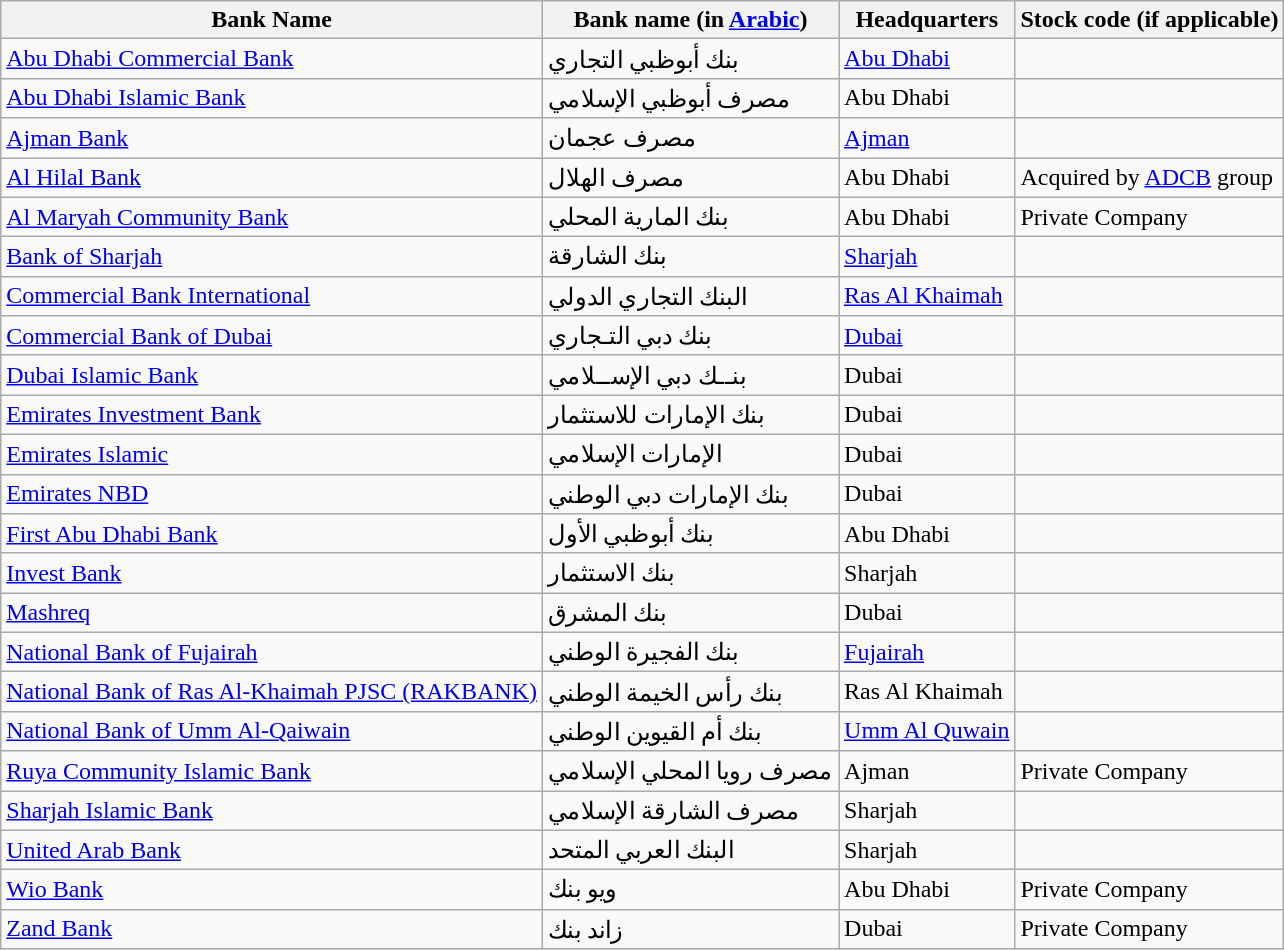<table class="wikitable sortable">
<tr valign="middle">
<th>Bank Name</th>
<th>Bank name (in <a href='#'>Arabic</a>)</th>
<th>Headquarters</th>
<th>Stock code (if applicable)</th>
</tr>
<tr>
<td><a href='#'>Abu Dhabi Commercial Bank</a></td>
<td>بنك أبوظبي التجاري</td>
<td><a href='#'>Abu Dhabi</a></td>
<td></td>
</tr>
<tr>
<td><a href='#'>Abu Dhabi Islamic Bank</a></td>
<td>مصرف أبوظبي الإسلامي</td>
<td>Abu Dhabi</td>
<td></td>
</tr>
<tr>
<td><a href='#'>Ajman Bank</a></td>
<td>مصرف عجمان</td>
<td><a href='#'>Ajman</a></td>
<td></td>
</tr>
<tr>
<td><a href='#'>Al Hilal Bank</a></td>
<td>مصرف الهلال</td>
<td>Abu Dhabi</td>
<td>Acquired by <a href='#'>ADCB</a> group</td>
</tr>
<tr>
<td><a href='#'>Al Maryah Community Bank</a></td>
<td>بنك المارية المحلي</td>
<td>Abu Dhabi</td>
<td>Private Company</td>
</tr>
<tr>
<td><a href='#'>Bank of Sharjah</a></td>
<td>بنك الشارقة</td>
<td><a href='#'>Sharjah</a></td>
<td></td>
</tr>
<tr>
<td><a href='#'>Commercial Bank International</a></td>
<td>البنك التجاري الدولي</td>
<td><a href='#'>Ras Al Khaimah</a></td>
<td></td>
</tr>
<tr>
<td><a href='#'>Commercial Bank of Dubai</a></td>
<td>بنك دبي التـجاري</td>
<td><a href='#'>Dubai</a></td>
<td></td>
</tr>
<tr>
<td><a href='#'>Dubai Islamic Bank</a></td>
<td>بنــك دبي الإســلامي</td>
<td>Dubai</td>
<td></td>
</tr>
<tr>
<td><a href='#'>Emirates Investment Bank</a></td>
<td>بنك الإمارات للاستثمار</td>
<td>Dubai</td>
<td></td>
</tr>
<tr>
<td><a href='#'>Emirates Islamic</a></td>
<td>الإمارات الإسلامي</td>
<td>Dubai</td>
<td></td>
</tr>
<tr>
<td><a href='#'>Emirates NBD</a></td>
<td>بنك الإمارات دبي الوطني</td>
<td>Dubai</td>
<td></td>
</tr>
<tr>
<td><a href='#'>First Abu Dhabi Bank</a></td>
<td>بنك أبوظبي الأول</td>
<td>Abu Dhabi</td>
<td></td>
</tr>
<tr>
<td><a href='#'>Invest Bank</a></td>
<td>بنك الاستثمار</td>
<td>Sharjah</td>
<td></td>
</tr>
<tr>
<td><a href='#'>Mashreq</a></td>
<td>بنك المشرق</td>
<td>Dubai</td>
<td></td>
</tr>
<tr>
<td><a href='#'>National Bank of Fujairah</a></td>
<td>بنك الفجيرة الوطني</td>
<td><a href='#'>Fujairah</a></td>
<td></td>
</tr>
<tr>
<td><a href='#'>National Bank of Ras Al-Khaimah PJSC (RAKBANK)</a></td>
<td>بنك رأس الخيمة الوطني</td>
<td>Ras Al Khaimah</td>
<td></td>
</tr>
<tr>
<td><a href='#'>National Bank of Umm Al-Qaiwain</a></td>
<td>بنك أم القيوين الوطني</td>
<td><a href='#'>Umm Al Quwain</a></td>
<td></td>
</tr>
<tr>
<td><a href='#'>Ruya Community Islamic Bank</a></td>
<td>مصرف رويا المحلي الإسلامي</td>
<td>Ajman</td>
<td>Private Company</td>
</tr>
<tr>
<td><a href='#'>Sharjah Islamic Bank</a></td>
<td>مصرف الشارقة الإسلامي</td>
<td>Sharjah</td>
<td></td>
</tr>
<tr>
<td><a href='#'>United Arab Bank</a></td>
<td>البنك العربي المتحد</td>
<td>Sharjah</td>
<td></td>
</tr>
<tr>
<td><a href='#'>Wio Bank</a></td>
<td>ويو بنك</td>
<td>Abu Dhabi</td>
<td>Private Company</td>
</tr>
<tr>
<td><a href='#'>Zand Bank</a></td>
<td>زاند بنك</td>
<td>Dubai</td>
<td>Private Company</td>
</tr>
</table>
